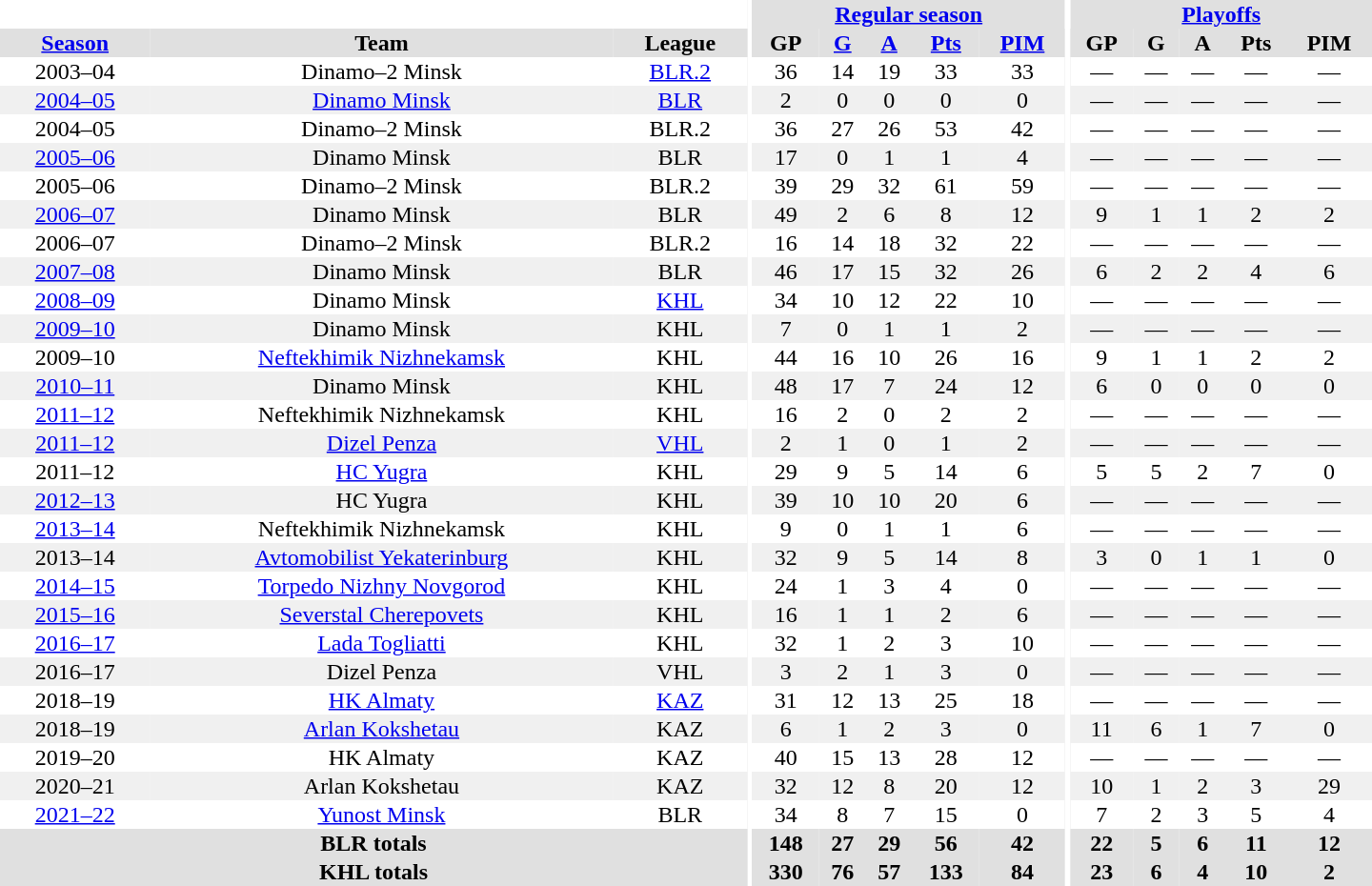<table border="0" cellpadding="1" cellspacing="0" style="text-align:center; width:60em">
<tr bgcolor="#e0e0e0">
<th colspan="3" bgcolor="#ffffff"></th>
<th rowspan="99" bgcolor="#ffffff"></th>
<th colspan="5"><a href='#'>Regular season</a></th>
<th rowspan="99" bgcolor="#ffffff"></th>
<th colspan="5"><a href='#'>Playoffs</a></th>
</tr>
<tr bgcolor="#e0e0e0">
<th><a href='#'>Season</a></th>
<th>Team</th>
<th>League</th>
<th>GP</th>
<th><a href='#'>G</a></th>
<th><a href='#'>A</a></th>
<th><a href='#'>Pts</a></th>
<th><a href='#'>PIM</a></th>
<th>GP</th>
<th>G</th>
<th>A</th>
<th>Pts</th>
<th>PIM</th>
</tr>
<tr>
<td>2003–04</td>
<td>Dinamo–2 Minsk</td>
<td><a href='#'>BLR.2</a></td>
<td>36</td>
<td>14</td>
<td>19</td>
<td>33</td>
<td>33</td>
<td>—</td>
<td>—</td>
<td>—</td>
<td>—</td>
<td>—</td>
</tr>
<tr bgcolor="#f0f0f0">
<td><a href='#'>2004–05</a></td>
<td><a href='#'>Dinamo Minsk</a></td>
<td><a href='#'>BLR</a></td>
<td>2</td>
<td>0</td>
<td>0</td>
<td>0</td>
<td>0</td>
<td>—</td>
<td>—</td>
<td>—</td>
<td>—</td>
<td>—</td>
</tr>
<tr>
<td>2004–05</td>
<td>Dinamo–2 Minsk</td>
<td>BLR.2</td>
<td>36</td>
<td>27</td>
<td>26</td>
<td>53</td>
<td>42</td>
<td>—</td>
<td>—</td>
<td>—</td>
<td>—</td>
<td>—</td>
</tr>
<tr bgcolor="#f0f0f0">
<td><a href='#'>2005–06</a></td>
<td>Dinamo Minsk</td>
<td>BLR</td>
<td>17</td>
<td>0</td>
<td>1</td>
<td>1</td>
<td>4</td>
<td>—</td>
<td>—</td>
<td>—</td>
<td>—</td>
<td>—</td>
</tr>
<tr>
<td>2005–06</td>
<td>Dinamo–2 Minsk</td>
<td>BLR.2</td>
<td>39</td>
<td>29</td>
<td>32</td>
<td>61</td>
<td>59</td>
<td>—</td>
<td>—</td>
<td>—</td>
<td>—</td>
<td>—</td>
</tr>
<tr bgcolor="#f0f0f0">
<td><a href='#'>2006–07</a></td>
<td>Dinamo Minsk</td>
<td>BLR</td>
<td>49</td>
<td>2</td>
<td>6</td>
<td>8</td>
<td>12</td>
<td>9</td>
<td>1</td>
<td>1</td>
<td>2</td>
<td>2</td>
</tr>
<tr>
<td>2006–07</td>
<td>Dinamo–2 Minsk</td>
<td>BLR.2</td>
<td>16</td>
<td>14</td>
<td>18</td>
<td>32</td>
<td>22</td>
<td>—</td>
<td>—</td>
<td>—</td>
<td>—</td>
<td>—</td>
</tr>
<tr bgcolor="#f0f0f0">
<td><a href='#'>2007–08</a></td>
<td>Dinamo Minsk</td>
<td>BLR</td>
<td>46</td>
<td>17</td>
<td>15</td>
<td>32</td>
<td>26</td>
<td>6</td>
<td>2</td>
<td>2</td>
<td>4</td>
<td>6</td>
</tr>
<tr>
<td><a href='#'>2008–09</a></td>
<td>Dinamo Minsk</td>
<td><a href='#'>KHL</a></td>
<td>34</td>
<td>10</td>
<td>12</td>
<td>22</td>
<td>10</td>
<td>—</td>
<td>—</td>
<td>—</td>
<td>—</td>
<td>—</td>
</tr>
<tr bgcolor="#f0f0f0">
<td><a href='#'>2009–10</a></td>
<td>Dinamo Minsk</td>
<td>KHL</td>
<td>7</td>
<td>0</td>
<td>1</td>
<td>1</td>
<td>2</td>
<td>—</td>
<td>—</td>
<td>—</td>
<td>—</td>
<td>—</td>
</tr>
<tr>
<td>2009–10</td>
<td><a href='#'>Neftekhimik Nizhnekamsk</a></td>
<td>KHL</td>
<td>44</td>
<td>16</td>
<td>10</td>
<td>26</td>
<td>16</td>
<td>9</td>
<td>1</td>
<td>1</td>
<td>2</td>
<td>2</td>
</tr>
<tr bgcolor="#f0f0f0">
<td><a href='#'>2010–11</a></td>
<td>Dinamo Minsk</td>
<td>KHL</td>
<td>48</td>
<td>17</td>
<td>7</td>
<td>24</td>
<td>12</td>
<td>6</td>
<td>0</td>
<td>0</td>
<td>0</td>
<td>0</td>
</tr>
<tr>
<td><a href='#'>2011–12</a></td>
<td>Neftekhimik Nizhnekamsk</td>
<td>KHL</td>
<td>16</td>
<td>2</td>
<td>0</td>
<td>2</td>
<td>2</td>
<td>—</td>
<td>—</td>
<td>—</td>
<td>—</td>
<td>—</td>
</tr>
<tr bgcolor="#f0f0f0">
<td><a href='#'>2011–12</a></td>
<td><a href='#'>Dizel Penza</a></td>
<td><a href='#'>VHL</a></td>
<td>2</td>
<td>1</td>
<td>0</td>
<td>1</td>
<td>2</td>
<td>—</td>
<td>—</td>
<td>—</td>
<td>—</td>
<td>—</td>
</tr>
<tr>
<td>2011–12</td>
<td><a href='#'>HC Yugra</a></td>
<td>KHL</td>
<td>29</td>
<td>9</td>
<td>5</td>
<td>14</td>
<td>6</td>
<td>5</td>
<td>5</td>
<td>2</td>
<td>7</td>
<td>0</td>
</tr>
<tr bgcolor="#f0f0f0">
<td><a href='#'>2012–13</a></td>
<td>HC Yugra</td>
<td>KHL</td>
<td>39</td>
<td>10</td>
<td>10</td>
<td>20</td>
<td>6</td>
<td>—</td>
<td>—</td>
<td>—</td>
<td>—</td>
<td>—</td>
</tr>
<tr>
<td><a href='#'>2013–14</a></td>
<td>Neftekhimik Nizhnekamsk</td>
<td>KHL</td>
<td>9</td>
<td>0</td>
<td>1</td>
<td>1</td>
<td>6</td>
<td>—</td>
<td>—</td>
<td>—</td>
<td>—</td>
<td>—</td>
</tr>
<tr bgcolor="#f0f0f0">
<td>2013–14</td>
<td><a href='#'>Avtomobilist Yekaterinburg</a></td>
<td>KHL</td>
<td>32</td>
<td>9</td>
<td>5</td>
<td>14</td>
<td>8</td>
<td>3</td>
<td>0</td>
<td>1</td>
<td>1</td>
<td>0</td>
</tr>
<tr>
<td><a href='#'>2014–15</a></td>
<td><a href='#'>Torpedo Nizhny Novgorod</a></td>
<td>KHL</td>
<td>24</td>
<td>1</td>
<td>3</td>
<td>4</td>
<td>0</td>
<td>—</td>
<td>—</td>
<td>—</td>
<td>—</td>
<td>—</td>
</tr>
<tr bgcolor="#f0f0f0">
<td><a href='#'>2015–16</a></td>
<td><a href='#'>Severstal Cherepovets</a></td>
<td>KHL</td>
<td>16</td>
<td>1</td>
<td>1</td>
<td>2</td>
<td>6</td>
<td>—</td>
<td>—</td>
<td>—</td>
<td>—</td>
<td>—</td>
</tr>
<tr>
<td><a href='#'>2016–17</a></td>
<td><a href='#'>Lada Togliatti</a></td>
<td>KHL</td>
<td>32</td>
<td>1</td>
<td>2</td>
<td>3</td>
<td>10</td>
<td>—</td>
<td>—</td>
<td>—</td>
<td>—</td>
<td>—</td>
</tr>
<tr bgcolor="#f0f0f0">
<td>2016–17</td>
<td>Dizel Penza</td>
<td>VHL</td>
<td>3</td>
<td>2</td>
<td>1</td>
<td>3</td>
<td>0</td>
<td>—</td>
<td>—</td>
<td>—</td>
<td>—</td>
<td>—</td>
</tr>
<tr>
<td>2018–19</td>
<td><a href='#'>HK Almaty</a></td>
<td><a href='#'>KAZ</a></td>
<td>31</td>
<td>12</td>
<td>13</td>
<td>25</td>
<td>18</td>
<td>—</td>
<td>—</td>
<td>—</td>
<td>—</td>
<td>—</td>
</tr>
<tr bgcolor="#f0f0f0">
<td>2018–19</td>
<td><a href='#'>Arlan Kokshetau</a></td>
<td>KAZ</td>
<td>6</td>
<td>1</td>
<td>2</td>
<td>3</td>
<td>0</td>
<td>11</td>
<td>6</td>
<td>1</td>
<td>7</td>
<td>0</td>
</tr>
<tr>
<td>2019–20</td>
<td>HK Almaty</td>
<td>KAZ</td>
<td>40</td>
<td>15</td>
<td>13</td>
<td>28</td>
<td>12</td>
<td>—</td>
<td>—</td>
<td>—</td>
<td>—</td>
<td>—</td>
</tr>
<tr bgcolor="#f0f0f0">
<td>2020–21</td>
<td>Arlan Kokshetau</td>
<td>KAZ</td>
<td>32</td>
<td>12</td>
<td>8</td>
<td>20</td>
<td>12</td>
<td>10</td>
<td>1</td>
<td>2</td>
<td>3</td>
<td>29</td>
</tr>
<tr>
<td><a href='#'>2021–22</a></td>
<td><a href='#'>Yunost Minsk</a></td>
<td>BLR</td>
<td>34</td>
<td>8</td>
<td>7</td>
<td>15</td>
<td>0</td>
<td>7</td>
<td>2</td>
<td>3</td>
<td>5</td>
<td>4</td>
</tr>
<tr bgcolor="#e0e0e0">
<th colspan="3">BLR totals</th>
<th>148</th>
<th>27</th>
<th>29</th>
<th>56</th>
<th>42</th>
<th>22</th>
<th>5</th>
<th>6</th>
<th>11</th>
<th>12</th>
</tr>
<tr bgcolor="#e0e0e0">
<th colspan="3">KHL totals</th>
<th>330</th>
<th>76</th>
<th>57</th>
<th>133</th>
<th>84</th>
<th>23</th>
<th>6</th>
<th>4</th>
<th>10</th>
<th>2</th>
</tr>
</table>
